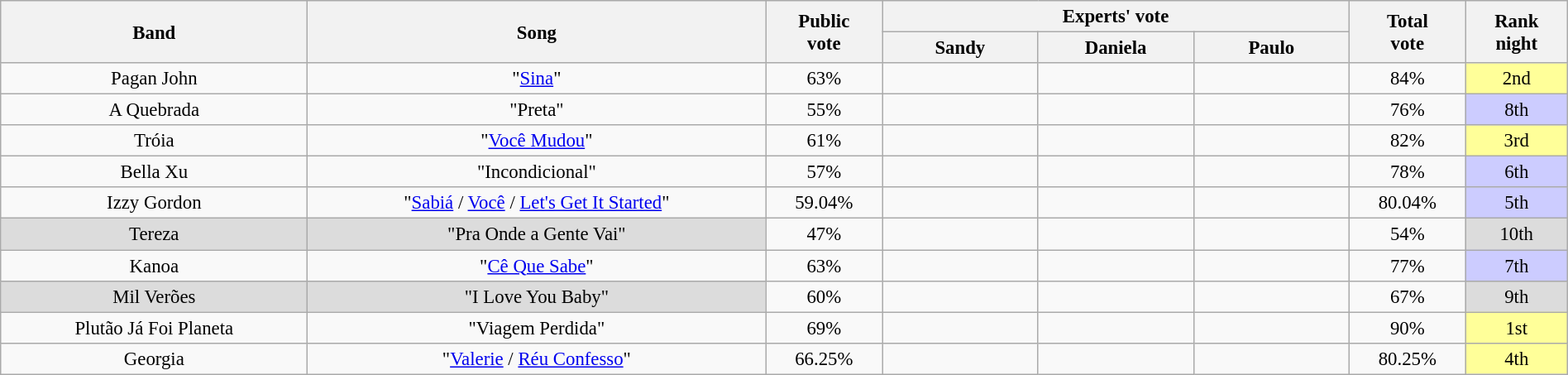<table class="wikitable" style="font-size:95%; text-align:center" width="100%">
<tr>
<th width="135" rowspan=2>Band</th>
<th width="205" rowspan=2>Song</th>
<th width="040" rowspan=2>Public<br>vote</th>
<th colspan=3>Experts' vote</th>
<th width="040" rowspan=2>Total<br>vote</th>
<th width="040" rowspan=2>Rank<br>night</th>
</tr>
<tr>
<th width="065">Sandy</th>
<th width="065">Daniela</th>
<th width="065">Paulo</th>
</tr>
<tr>
<td>Pagan John</td>
<td>"<a href='#'>Sina</a>"</td>
<td>63%</td>
<td></td>
<td></td>
<td></td>
<td>84%</td>
<td bgcolor="#FFFF99">2nd</td>
</tr>
<tr>
<td>A Quebrada</td>
<td>"Preta"</td>
<td>55%</td>
<td></td>
<td></td>
<td></td>
<td>76%</td>
<td bgcolor="#CCCCFF">8th</td>
</tr>
<tr>
<td>Tróia</td>
<td>"<a href='#'>Você Mudou</a>"</td>
<td>61%</td>
<td></td>
<td></td>
<td></td>
<td>82%</td>
<td bgcolor="#FFFF99">3rd</td>
</tr>
<tr>
<td>Bella Xu</td>
<td>"Incondicional"</td>
<td>57%</td>
<td></td>
<td></td>
<td></td>
<td>78%</td>
<td bgcolor="#CCCCFF">6th</td>
</tr>
<tr>
<td>Izzy Gordon</td>
<td>"<a href='#'>Sabiá</a> / <a href='#'>Você</a> / <a href='#'>Let's Get It Started</a>"</td>
<td>59.04%</td>
<td></td>
<td></td>
<td></td>
<td>80.04%</td>
<td bgcolor="#CCCCFF">5th</td>
</tr>
<tr>
<td bgcolor="#DCDCDC">Tereza</td>
<td bgcolor="#DCDCDC">"Pra Onde a Gente Vai"</td>
<td>47%</td>
<td></td>
<td></td>
<td></td>
<td>54%</td>
<td bgcolor="#DCDCDC">10th</td>
</tr>
<tr>
<td>Kanoa</td>
<td>"<a href='#'>Cê Que Sabe</a>"</td>
<td>63%</td>
<td></td>
<td></td>
<td></td>
<td>77%</td>
<td bgcolor="#CCCCFF">7th</td>
</tr>
<tr>
<td bgcolor="#DCDCDC">Mil Verões</td>
<td bgcolor="#DCDCDC">"I Love You Baby"</td>
<td>60%</td>
<td></td>
<td></td>
<td></td>
<td>67%</td>
<td bgcolor="#DCDCDC">9th</td>
</tr>
<tr>
<td>Plutão Já Foi Planeta</td>
<td>"Viagem Perdida"</td>
<td>69%</td>
<td></td>
<td></td>
<td></td>
<td>90%</td>
<td bgcolor="#FFFF99">1st</td>
</tr>
<tr>
<td>Georgia</td>
<td>"<a href='#'>Valerie</a> / <a href='#'>Réu Confesso</a>"</td>
<td>66.25%</td>
<td></td>
<td></td>
<td></td>
<td>80.25%</td>
<td bgcolor="#FFFF99">4th</td>
</tr>
</table>
